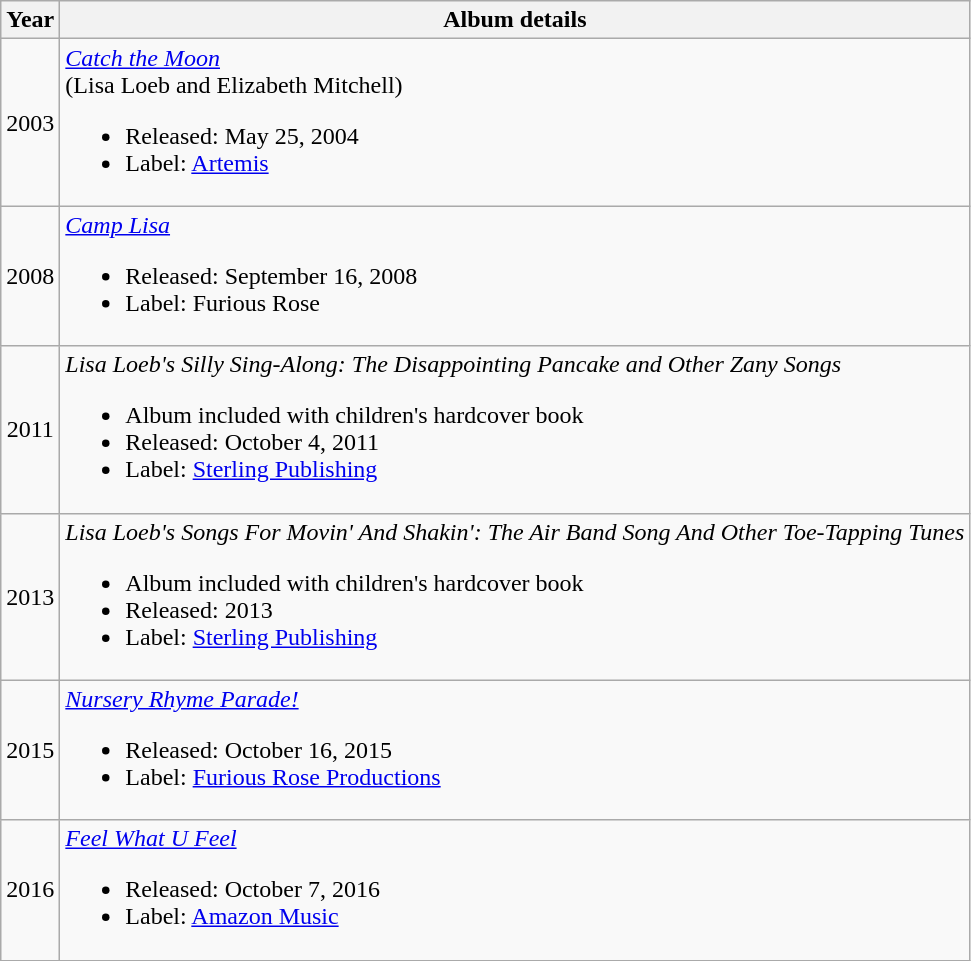<table class="wikitable" style="text-align:center;">
<tr>
<th>Year</th>
<th>Album details</th>
</tr>
<tr>
<td>2003</td>
<td align="left"><em><a href='#'>Catch the Moon</a></em> <br>(Lisa Loeb and Elizabeth Mitchell)<br><ul><li>Released: May 25, 2004</li><li>Label: <a href='#'>Artemis</a></li></ul></td>
</tr>
<tr>
<td>2008</td>
<td align="left"><em><a href='#'>Camp Lisa</a></em><br><ul><li>Released: September 16, 2008</li><li>Label: Furious Rose</li></ul></td>
</tr>
<tr>
<td>2011</td>
<td align="left"><em>Lisa Loeb's Silly Sing-Along: The Disappointing Pancake and Other Zany Songs</em><br><ul><li>Album included with children's hardcover book</li><li>Released: October 4, 2011</li><li>Label: <a href='#'>Sterling Publishing</a></li></ul></td>
</tr>
<tr>
<td>2013</td>
<td align="left"><em>Lisa Loeb's Songs For Movin' And Shakin': The Air Band Song And Other Toe-Tapping Tunes</em><br><ul><li>Album included with children's hardcover book</li><li>Released: 2013</li><li>Label: <a href='#'>Sterling Publishing</a></li></ul></td>
</tr>
<tr>
<td>2015</td>
<td align="left"><em><a href='#'>Nursery Rhyme Parade!</a></em><br><ul><li>Released: October 16, 2015</li><li>Label: <a href='#'>Furious Rose Productions</a></li></ul></td>
</tr>
<tr>
<td>2016</td>
<td align="left"><em><a href='#'>Feel What U Feel</a></em><br><ul><li>Released: October 7, 2016</li><li>Label: <a href='#'>Amazon Music</a></li></ul></td>
</tr>
</table>
